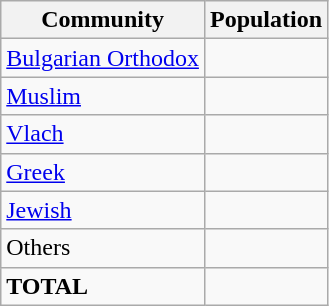<table class="wikitable sortable">
<tr>
<th>Community</th>
<th>Population</th>
</tr>
<tr>
<td><a href='#'>Bulgarian Orthodox</a></td>
<td></td>
</tr>
<tr>
<td><a href='#'>Muslim</a></td>
<td></td>
</tr>
<tr>
<td><a href='#'>Vlach</a></td>
<td></td>
</tr>
<tr>
<td><a href='#'>Greek</a></td>
<td></td>
</tr>
<tr>
<td><a href='#'>Jewish</a></td>
<td></td>
</tr>
<tr>
<td>Others</td>
<td></td>
</tr>
<tr>
<td><strong>TOTAL</strong></td>
<td></td>
</tr>
</table>
